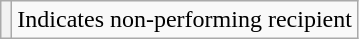<table class="wikitable plainrowheaders">
<tr>
<th scope=row style="text-align:center"></th>
<td>Indicates non-performing recipient</td>
</tr>
</table>
